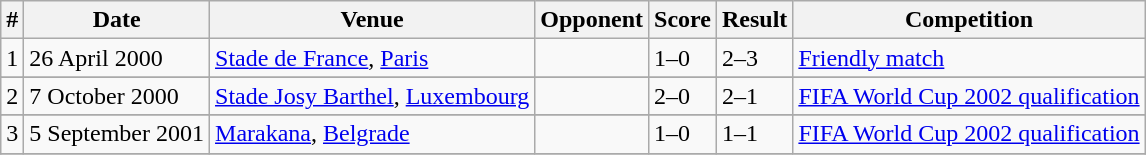<table class="wikitable">
<tr>
<th>#</th>
<th>Date</th>
<th>Venue</th>
<th>Opponent</th>
<th>Score</th>
<th>Result</th>
<th>Competition</th>
</tr>
<tr>
<td>1</td>
<td>26 April 2000</td>
<td><a href='#'>Stade de France</a>, <a href='#'>Paris</a></td>
<td></td>
<td>1–0</td>
<td>2–3</td>
<td><a href='#'>Friendly match</a></td>
</tr>
<tr>
</tr>
<tr>
<td>2</td>
<td>7 October 2000</td>
<td><a href='#'>Stade Josy Barthel</a>, <a href='#'>Luxembourg</a></td>
<td></td>
<td>2–0</td>
<td>2–1</td>
<td><a href='#'>FIFA World Cup 2002 qualification</a></td>
</tr>
<tr>
</tr>
<tr>
<td>3</td>
<td>5 September 2001</td>
<td><a href='#'>Marakana</a>, <a href='#'>Belgrade</a></td>
<td></td>
<td>1–0</td>
<td>1–1</td>
<td><a href='#'>FIFA World Cup 2002 qualification</a></td>
</tr>
<tr>
</tr>
</table>
